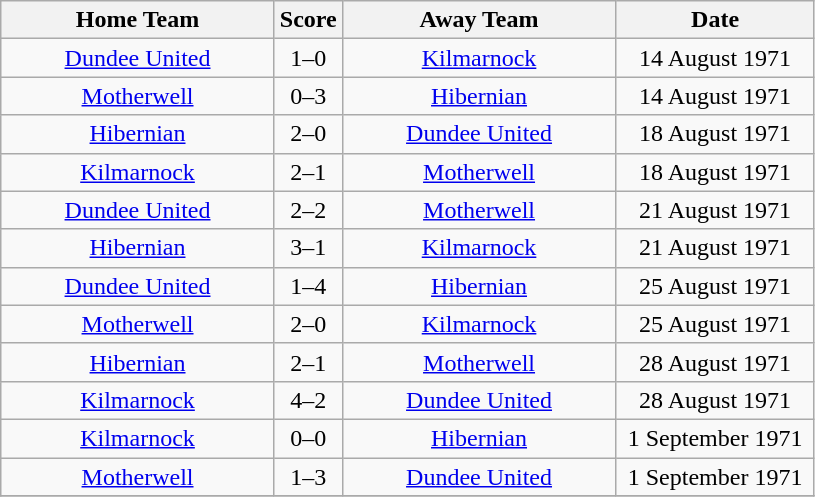<table class="wikitable" style="text-align:center;">
<tr>
<th width=175>Home Team</th>
<th width=20>Score</th>
<th width=175>Away Team</th>
<th width= 125>Date</th>
</tr>
<tr>
<td><a href='#'>Dundee United</a></td>
<td>1–0</td>
<td><a href='#'>Kilmarnock</a></td>
<td>14 August 1971</td>
</tr>
<tr>
<td><a href='#'>Motherwell</a></td>
<td>0–3</td>
<td><a href='#'>Hibernian</a></td>
<td>14 August 1971</td>
</tr>
<tr>
<td><a href='#'>Hibernian</a></td>
<td>2–0</td>
<td><a href='#'>Dundee United</a></td>
<td>18 August 1971</td>
</tr>
<tr>
<td><a href='#'>Kilmarnock</a></td>
<td>2–1</td>
<td><a href='#'>Motherwell</a></td>
<td>18 August 1971</td>
</tr>
<tr>
<td><a href='#'>Dundee United</a></td>
<td>2–2</td>
<td><a href='#'>Motherwell</a></td>
<td>21 August 1971</td>
</tr>
<tr>
<td><a href='#'>Hibernian</a></td>
<td>3–1</td>
<td><a href='#'>Kilmarnock</a></td>
<td>21 August 1971</td>
</tr>
<tr>
<td><a href='#'>Dundee United</a></td>
<td>1–4</td>
<td><a href='#'>Hibernian</a></td>
<td>25 August 1971</td>
</tr>
<tr>
<td><a href='#'>Motherwell</a></td>
<td>2–0</td>
<td><a href='#'>Kilmarnock</a></td>
<td>25 August 1971</td>
</tr>
<tr>
<td><a href='#'>Hibernian</a></td>
<td>2–1</td>
<td><a href='#'>Motherwell</a></td>
<td>28 August 1971</td>
</tr>
<tr>
<td><a href='#'>Kilmarnock</a></td>
<td>4–2</td>
<td><a href='#'>Dundee United</a></td>
<td>28 August 1971</td>
</tr>
<tr>
<td><a href='#'>Kilmarnock</a></td>
<td>0–0</td>
<td><a href='#'>Hibernian</a></td>
<td>1 September 1971</td>
</tr>
<tr>
<td><a href='#'>Motherwell</a></td>
<td>1–3</td>
<td><a href='#'>Dundee United</a></td>
<td>1 September 1971</td>
</tr>
<tr>
</tr>
</table>
